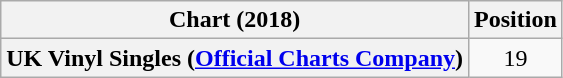<table class="wikitable plainrowheaders sortable" style="text-align:center">
<tr>
<th scope="col">Chart (2018)</th>
<th scope="col">Position</th>
</tr>
<tr>
<th scope="row">UK Vinyl Singles (<a href='#'>Official Charts Company</a>)</th>
<td>19</td>
</tr>
</table>
